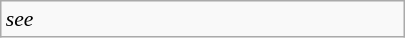<table class="wikitable floatright" style="font-size: 0.9em; width: 270px;">
<tr>
<td><em>see </em></td>
</tr>
</table>
